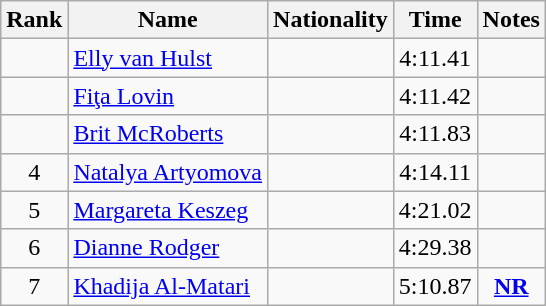<table class="wikitable sortable" style="text-align:center">
<tr>
<th>Rank</th>
<th>Name</th>
<th>Nationality</th>
<th>Time</th>
<th>Notes</th>
</tr>
<tr>
<td></td>
<td align="left"><a href='#'>Elly van Hulst</a></td>
<td align=left></td>
<td>4:11.41</td>
<td></td>
</tr>
<tr>
<td></td>
<td align="left"><a href='#'>Fiţa Lovin</a></td>
<td align=left></td>
<td>4:11.42</td>
<td></td>
</tr>
<tr>
<td></td>
<td align="left"><a href='#'>Brit McRoberts</a></td>
<td align=left></td>
<td>4:11.83</td>
<td></td>
</tr>
<tr>
<td>4</td>
<td align="left"><a href='#'>Natalya Artyomova</a></td>
<td align=left></td>
<td>4:14.11</td>
<td></td>
</tr>
<tr>
<td>5</td>
<td align="left"><a href='#'>Margareta Keszeg</a></td>
<td align=left></td>
<td>4:21.02</td>
<td></td>
</tr>
<tr>
<td>6</td>
<td align="left"><a href='#'>Dianne Rodger</a></td>
<td align=left></td>
<td>4:29.38</td>
<td></td>
</tr>
<tr>
<td>7</td>
<td align="left"><a href='#'>Khadija Al-Matari</a></td>
<td align=left></td>
<td>5:10.87</td>
<td><strong><a href='#'>NR</a></strong></td>
</tr>
</table>
